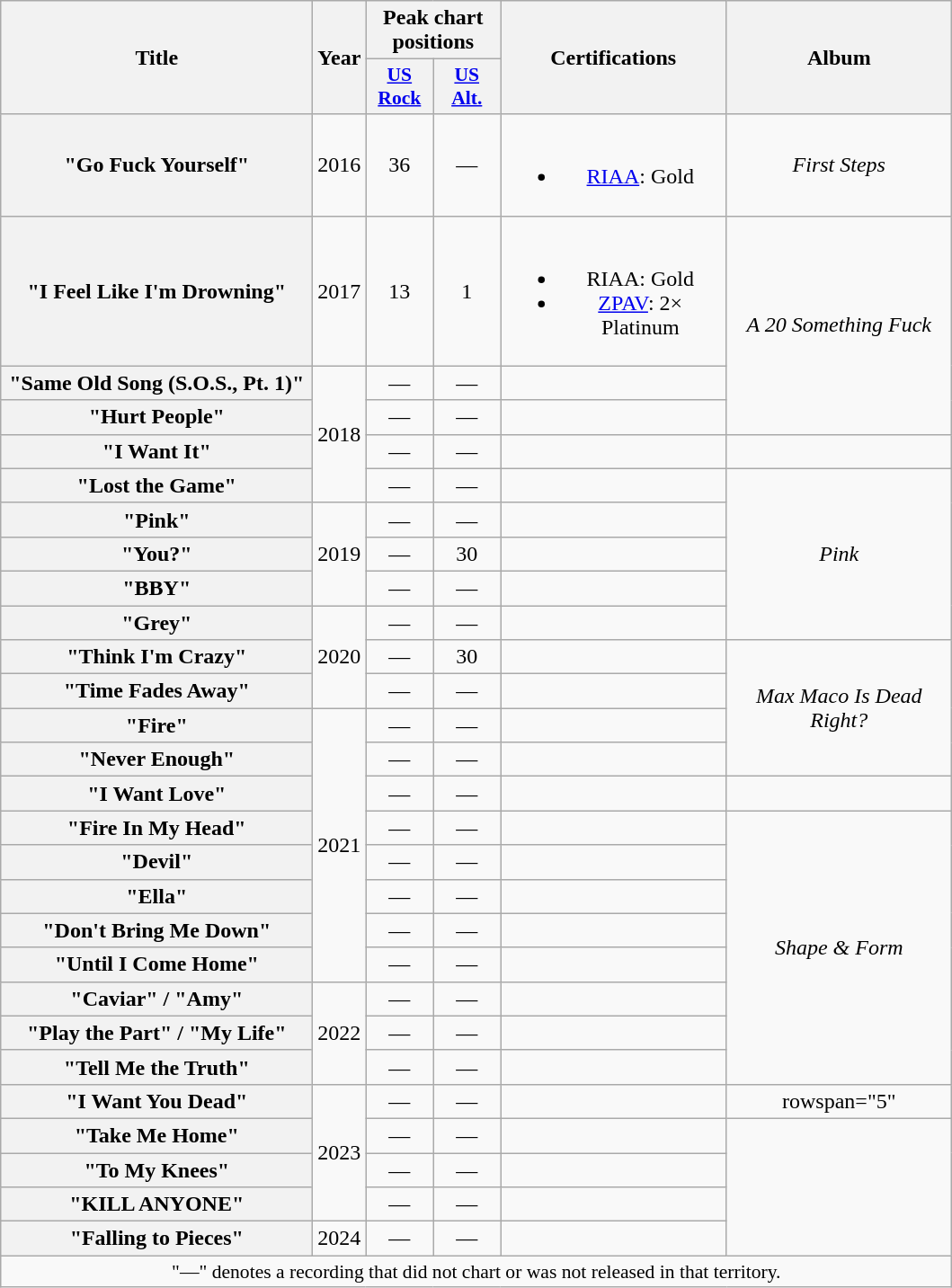<table class="wikitable plainrowheaders" style="text-align:center;">
<tr>
<th scope="col" rowspan="2" style="width:14em;">Title</th>
<th scope="col" rowspan="2" style="width:1em;">Year</th>
<th scope="col" colspan="2">Peak chart positions</th>
<th rowspan="2" scope="col" style="width:10em;">Certifications</th>
<th scope="col" rowspan="2" style="width:10em;">Album</th>
</tr>
<tr>
<th scope="col" style="width:3em;font-size:90%;"><a href='#'>US<br>Rock</a><br></th>
<th scope="col" style="width:3em;font-size:90%;"><a href='#'>US<br>Alt.</a><br></th>
</tr>
<tr>
<th scope="row">"Go Fuck Yourself"</th>
<td>2016</td>
<td>36<br></td>
<td>—</td>
<td><br><ul><li><a href='#'>RIAA</a>: Gold</li></ul></td>
<td><em>First Steps</em></td>
</tr>
<tr>
<th scope="row">"I Feel Like I'm Drowning"</th>
<td>2017</td>
<td>13<br></td>
<td>1<br></td>
<td><br><ul><li>RIAA: Gold</li><li><a href='#'>ZPAV</a>: 2× Platinum</li></ul></td>
<td rowspan="3"><em>A 20 Something Fuck</em></td>
</tr>
<tr>
<th scope="row">"Same Old Song (S.O.S., Pt. 1)"</th>
<td rowspan="4">2018</td>
<td>—</td>
<td>—</td>
<td></td>
</tr>
<tr>
<th scope="row">"Hurt People"</th>
<td>—</td>
<td>—</td>
<td></td>
</tr>
<tr>
<th scope="row">"I Want It"</th>
<td>—</td>
<td>—</td>
<td></td>
<td></td>
</tr>
<tr>
<th scope="row">"Lost the Game"</th>
<td>—</td>
<td>—</td>
<td></td>
<td rowspan="5"><em>Pink</em></td>
</tr>
<tr>
<th scope="row">"Pink"</th>
<td rowspan="3">2019</td>
<td>—</td>
<td>—</td>
<td></td>
</tr>
<tr>
<th scope="row">"You?"</th>
<td>—</td>
<td>30</td>
<td></td>
</tr>
<tr>
<th scope="row">"BBY"</th>
<td>—</td>
<td>—</td>
<td></td>
</tr>
<tr>
<th scope="row">"Grey"</th>
<td rowspan="3">2020</td>
<td>—</td>
<td>—</td>
<td></td>
</tr>
<tr>
<th scope="row">"Think I'm Crazy"</th>
<td>—</td>
<td>30</td>
<td></td>
<td rowspan="4"><em>Max Maco Is Dead Right?</em></td>
</tr>
<tr>
<th scope="row">"Time Fades Away"</th>
<td>—</td>
<td>—</td>
<td></td>
</tr>
<tr>
<th scope="row">"Fire"</th>
<td rowspan="8">2021</td>
<td>—</td>
<td>—</td>
<td></td>
</tr>
<tr>
<th scope="row">"Never Enough"</th>
<td>—</td>
<td>—</td>
<td></td>
</tr>
<tr>
<th scope="row">"I Want Love" <br></th>
<td>—</td>
<td>—</td>
<td></td>
<td></td>
</tr>
<tr>
<th scope="row">"Fire In My Head"</th>
<td>—</td>
<td>—</td>
<td></td>
<td rowspan="8"><em>Shape & Form</em></td>
</tr>
<tr>
<th scope="row">"Devil"</th>
<td>—</td>
<td>—</td>
<td></td>
</tr>
<tr>
<th scope="row">"Ella"</th>
<td>—</td>
<td>—</td>
<td></td>
</tr>
<tr>
<th scope="row">"Don't Bring Me Down"</th>
<td>—</td>
<td>—</td>
<td></td>
</tr>
<tr>
<th scope="row">"Until I Come Home" <br></th>
<td>—</td>
<td>—</td>
<td></td>
</tr>
<tr>
<th scope="row">"Caviar" / "Amy"</th>
<td rowspan="3">2022</td>
<td>—</td>
<td>—</td>
<td></td>
</tr>
<tr>
<th scope="row">"Play the Part" / "My Life"</th>
<td>—</td>
<td>—</td>
<td></td>
</tr>
<tr>
<th scope="row">"Tell Me the Truth"</th>
<td>—</td>
<td>—</td>
<td></td>
</tr>
<tr>
<th scope="row">"I Want You Dead"<br></th>
<td rowspan="4">2023</td>
<td>—</td>
<td>—</td>
<td></td>
<td>rowspan="5" </td>
</tr>
<tr>
<th scope="row">"Take Me Home"<br></th>
<td>—</td>
<td>—</td>
<td></td>
</tr>
<tr>
<th scope="row">"To My Knees"</th>
<td>—</td>
<td>—</td>
<td></td>
</tr>
<tr>
<th scope="row">"KILL ANYONE"<br></th>
<td>—</td>
<td>—</td>
<td></td>
</tr>
<tr>
<th scope="row">"Falling to Pieces"</th>
<td>2024</td>
<td>—</td>
<td>—</td>
<td></td>
</tr>
<tr>
<td colspan="6" style="font-size:90%">"—" denotes a recording that did not chart or was not released in that territory.</td>
</tr>
</table>
